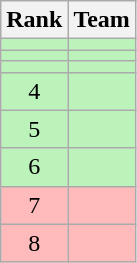<table class=wikitable style="text-align:center;">
<tr>
<th>Rank</th>
<th>Team</th>
</tr>
<tr bgcolor=bbf3bb>
<td></td>
<td align=left></td>
</tr>
<tr bgcolor=bbf3bb>
<td></td>
<td align=left></td>
</tr>
<tr bgcolor=bbf3bb>
<td></td>
<td align=left></td>
</tr>
<tr bgcolor=bbf3bb>
<td>4</td>
<td align=left></td>
</tr>
<tr bgcolor=bbf3bb>
<td>5</td>
<td align=left></td>
</tr>
<tr bgcolor=bbf3bb>
<td>6</td>
<td align=left></td>
</tr>
<tr bgcolor=ffbbbb>
<td>7</td>
<td align=left></td>
</tr>
<tr bgcolor=ffbbbb>
<td>8</td>
<td align=left></td>
</tr>
</table>
